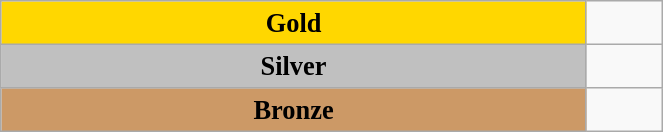<table class="wikitable" style=" text-align:center; font-size:110%;" width="35%">
<tr>
<td bgcolor="gold"><strong>Gold</strong></td>
<td></td>
</tr>
<tr>
<td bgcolor="silver"><strong>Silver</strong></td>
<td></td>
</tr>
<tr>
<td bgcolor="CC9966"><strong>Bronze</strong></td>
<td></td>
</tr>
</table>
